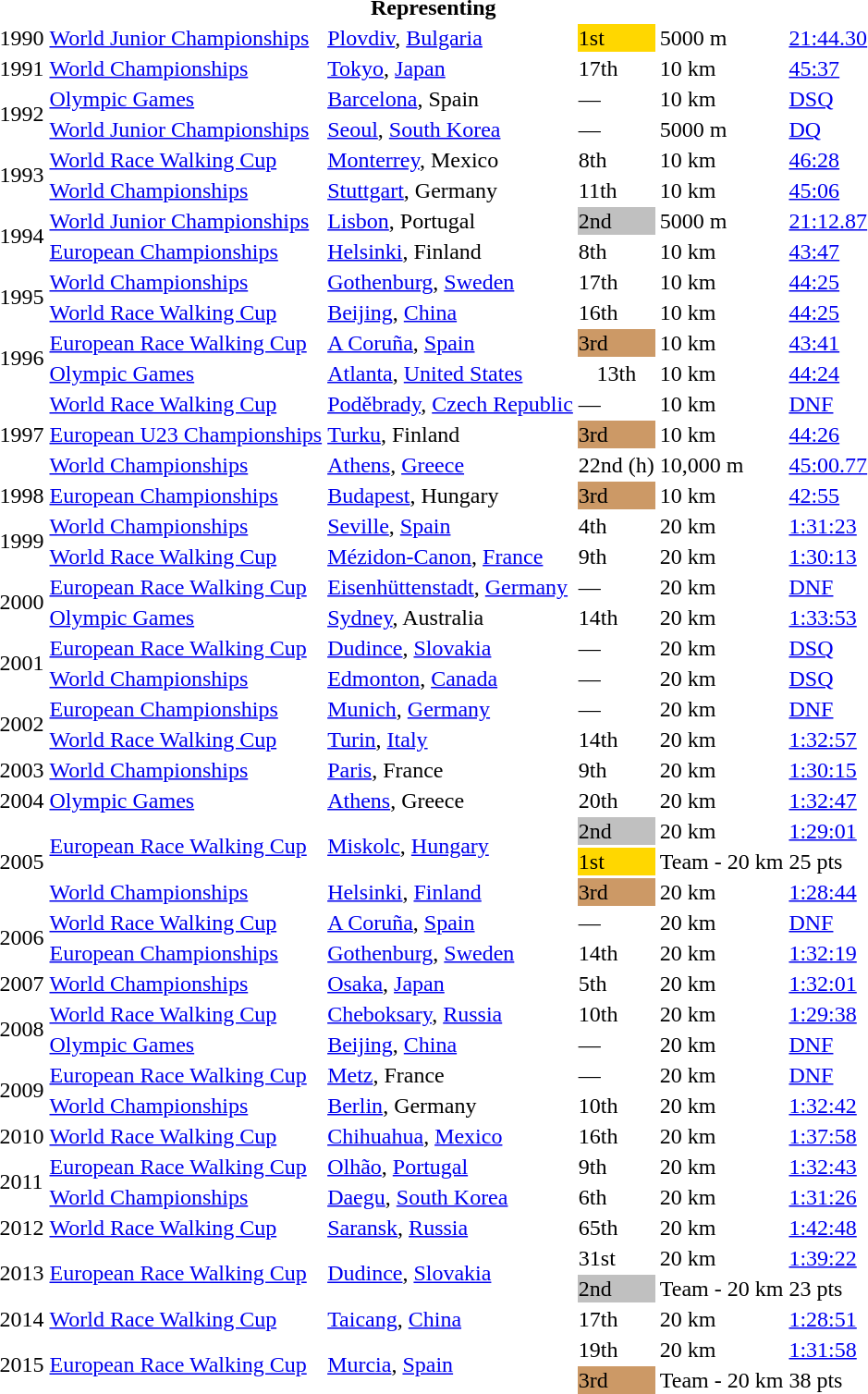<table>
<tr>
<th colspan="6">Representing </th>
</tr>
<tr>
<td>1990</td>
<td><a href='#'>World Junior Championships</a></td>
<td><a href='#'>Plovdiv</a>, <a href='#'>Bulgaria</a></td>
<td bgcolor="gold">1st</td>
<td>5000 m</td>
<td><a href='#'>21:44.30</a></td>
</tr>
<tr>
<td>1991</td>
<td><a href='#'>World Championships</a></td>
<td><a href='#'>Tokyo</a>, <a href='#'>Japan</a></td>
<td>17th</td>
<td>10 km</td>
<td><a href='#'>45:37</a></td>
</tr>
<tr>
<td rowspan=2>1992</td>
<td><a href='#'>Olympic Games</a></td>
<td><a href='#'>Barcelona</a>, Spain</td>
<td>—</td>
<td>10 km</td>
<td><a href='#'>DSQ</a></td>
</tr>
<tr>
<td><a href='#'>World Junior Championships</a></td>
<td><a href='#'>Seoul</a>, <a href='#'>South Korea</a></td>
<td>—</td>
<td>5000 m</td>
<td><a href='#'>DQ</a></td>
</tr>
<tr>
<td rowspan=2>1993</td>
<td><a href='#'>World Race Walking Cup</a></td>
<td><a href='#'>Monterrey</a>, Mexico</td>
<td>8th</td>
<td>10 km</td>
<td><a href='#'>46:28</a></td>
</tr>
<tr>
<td><a href='#'>World Championships</a></td>
<td><a href='#'>Stuttgart</a>, Germany</td>
<td>11th</td>
<td>10 km</td>
<td><a href='#'>45:06</a></td>
</tr>
<tr>
<td rowspan=2>1994</td>
<td><a href='#'>World Junior Championships</a></td>
<td><a href='#'>Lisbon</a>, Portugal</td>
<td bgcolor="silver">2nd</td>
<td>5000 m</td>
<td><a href='#'>21:12.87</a></td>
</tr>
<tr>
<td><a href='#'>European Championships</a></td>
<td><a href='#'>Helsinki</a>, Finland</td>
<td>8th</td>
<td>10 km</td>
<td><a href='#'>43:47</a></td>
</tr>
<tr>
<td rowspan=2>1995</td>
<td><a href='#'>World Championships</a></td>
<td><a href='#'>Gothenburg</a>, <a href='#'>Sweden</a></td>
<td>17th</td>
<td>10 km</td>
<td><a href='#'>44:25</a></td>
</tr>
<tr>
<td><a href='#'>World Race Walking Cup</a></td>
<td><a href='#'>Beijing</a>, <a href='#'>China</a></td>
<td>16th</td>
<td>10 km</td>
<td><a href='#'>44:25</a></td>
</tr>
<tr>
<td rowspan=2>1996</td>
<td><a href='#'>European Race Walking Cup</a></td>
<td><a href='#'>A Coruña</a>, <a href='#'>Spain</a></td>
<td bgcolor="cc9966">3rd</td>
<td>10 km</td>
<td><a href='#'>43:41</a></td>
</tr>
<tr>
<td><a href='#'>Olympic Games</a></td>
<td><a href='#'>Atlanta</a>, <a href='#'>United States</a></td>
<td align="center">13th</td>
<td>10 km</td>
<td><a href='#'>44:24</a></td>
</tr>
<tr>
<td rowspan=3>1997</td>
<td><a href='#'>World Race Walking Cup</a></td>
<td><a href='#'>Poděbrady</a>, <a href='#'>Czech Republic</a></td>
<td>—</td>
<td>10 km</td>
<td><a href='#'>DNF</a></td>
</tr>
<tr>
<td><a href='#'>European U23 Championships</a></td>
<td><a href='#'>Turku</a>, Finland</td>
<td bgcolor="cc9966">3rd</td>
<td>10 km</td>
<td><a href='#'>44:26</a></td>
</tr>
<tr>
<td><a href='#'>World Championships</a></td>
<td><a href='#'>Athens</a>, <a href='#'>Greece</a></td>
<td>22nd (h)</td>
<td>10,000 m</td>
<td><a href='#'>45:00.77</a></td>
</tr>
<tr>
<td>1998</td>
<td><a href='#'>European Championships</a></td>
<td><a href='#'>Budapest</a>, Hungary</td>
<td bgcolor="cc9966">3rd</td>
<td>10 km</td>
<td><a href='#'>42:55</a></td>
</tr>
<tr>
<td rowspan=2>1999</td>
<td><a href='#'>World Championships</a></td>
<td><a href='#'>Seville</a>, <a href='#'>Spain</a></td>
<td>4th</td>
<td>20 km</td>
<td><a href='#'>1:31:23</a></td>
</tr>
<tr>
<td><a href='#'>World Race Walking Cup</a></td>
<td><a href='#'>Mézidon-Canon</a>, <a href='#'>France</a></td>
<td>9th</td>
<td>20 km</td>
<td><a href='#'>1:30:13</a></td>
</tr>
<tr>
<td rowspan=2>2000</td>
<td><a href='#'>European Race Walking Cup</a></td>
<td><a href='#'>Eisenhüttenstadt</a>, <a href='#'>Germany</a></td>
<td>—</td>
<td>20 km</td>
<td><a href='#'>DNF</a></td>
</tr>
<tr>
<td><a href='#'>Olympic Games</a></td>
<td><a href='#'>Sydney</a>, Australia</td>
<td>14th</td>
<td>20 km</td>
<td><a href='#'>1:33:53</a></td>
</tr>
<tr>
<td rowspan=2>2001</td>
<td><a href='#'>European Race Walking Cup</a></td>
<td><a href='#'>Dudince</a>, <a href='#'>Slovakia</a></td>
<td>—</td>
<td>20 km</td>
<td><a href='#'>DSQ</a></td>
</tr>
<tr>
<td><a href='#'>World Championships</a></td>
<td><a href='#'>Edmonton</a>, <a href='#'>Canada</a></td>
<td>—</td>
<td>20 km</td>
<td><a href='#'>DSQ</a></td>
</tr>
<tr>
<td rowspan=2>2002</td>
<td><a href='#'>European Championships</a></td>
<td><a href='#'>Munich</a>, <a href='#'>Germany</a></td>
<td>—</td>
<td>20 km</td>
<td><a href='#'>DNF</a></td>
</tr>
<tr>
<td><a href='#'>World Race Walking Cup</a></td>
<td><a href='#'>Turin</a>, <a href='#'>Italy</a></td>
<td>14th</td>
<td>20 km</td>
<td><a href='#'>1:32:57</a></td>
</tr>
<tr>
<td>2003</td>
<td><a href='#'>World Championships</a></td>
<td><a href='#'>Paris</a>, France</td>
<td>9th</td>
<td>20 km</td>
<td><a href='#'>1:30:15</a></td>
</tr>
<tr>
<td>2004</td>
<td><a href='#'>Olympic Games</a></td>
<td><a href='#'>Athens</a>, Greece</td>
<td>20th</td>
<td>20 km</td>
<td><a href='#'>1:32:47</a></td>
</tr>
<tr>
<td rowspan=3>2005</td>
<td rowspan=2><a href='#'>European Race Walking Cup</a></td>
<td rowspan=2><a href='#'>Miskolc</a>, <a href='#'>Hungary</a></td>
<td bgcolor="silver">2nd</td>
<td>20 km</td>
<td><a href='#'>1:29:01</a></td>
</tr>
<tr>
<td bgcolor=gold>1st</td>
<td>Team - 20 km</td>
<td>25 pts</td>
</tr>
<tr>
<td><a href='#'>World Championships</a></td>
<td><a href='#'>Helsinki</a>, <a href='#'>Finland</a></td>
<td bgcolor="cc9966">3rd</td>
<td>20 km</td>
<td><a href='#'>1:28:44</a></td>
</tr>
<tr>
<td rowspan=2>2006</td>
<td><a href='#'>World Race Walking Cup</a></td>
<td><a href='#'>A Coruña</a>, <a href='#'>Spain</a></td>
<td>—</td>
<td>20 km</td>
<td><a href='#'>DNF</a></td>
</tr>
<tr>
<td><a href='#'>European Championships</a></td>
<td><a href='#'>Gothenburg</a>, <a href='#'>Sweden</a></td>
<td>14th</td>
<td>20 km</td>
<td><a href='#'>1:32:19</a></td>
</tr>
<tr>
<td>2007</td>
<td><a href='#'>World Championships</a></td>
<td><a href='#'>Osaka</a>, <a href='#'>Japan</a></td>
<td>5th</td>
<td>20 km</td>
<td><a href='#'>1:32:01</a></td>
</tr>
<tr>
<td rowspan=2>2008</td>
<td><a href='#'>World Race Walking Cup</a></td>
<td><a href='#'>Cheboksary</a>, <a href='#'>Russia</a></td>
<td>10th</td>
<td>20 km</td>
<td><a href='#'>1:29:38</a></td>
</tr>
<tr>
<td><a href='#'>Olympic Games</a></td>
<td><a href='#'>Beijing</a>, <a href='#'>China</a></td>
<td>—</td>
<td>20 km</td>
<td><a href='#'>DNF</a></td>
</tr>
<tr>
<td rowspan=2>2009</td>
<td><a href='#'>European Race Walking Cup</a></td>
<td><a href='#'>Metz</a>, France</td>
<td>—</td>
<td>20 km</td>
<td><a href='#'>DNF</a></td>
</tr>
<tr>
<td><a href='#'>World Championships</a></td>
<td><a href='#'>Berlin</a>, Germany</td>
<td>10th</td>
<td>20 km</td>
<td><a href='#'>1:32:42</a></td>
</tr>
<tr>
<td>2010</td>
<td><a href='#'>World Race Walking Cup</a></td>
<td><a href='#'>Chihuahua</a>, <a href='#'>Mexico</a></td>
<td>16th</td>
<td>20 km</td>
<td><a href='#'>1:37:58</a></td>
</tr>
<tr>
<td rowspan=2>2011</td>
<td><a href='#'>European Race Walking Cup</a></td>
<td><a href='#'>Olhão</a>, <a href='#'>Portugal</a></td>
<td>9th</td>
<td>20 km</td>
<td><a href='#'>1:32:43</a></td>
</tr>
<tr>
<td><a href='#'>World Championships</a></td>
<td><a href='#'>Daegu</a>, <a href='#'>South Korea</a></td>
<td>6th</td>
<td>20 km</td>
<td><a href='#'>1:31:26</a></td>
</tr>
<tr>
<td>2012</td>
<td><a href='#'>World Race Walking Cup</a></td>
<td><a href='#'>Saransk</a>, <a href='#'>Russia</a></td>
<td>65th</td>
<td>20 km</td>
<td><a href='#'>1:42:48</a></td>
</tr>
<tr>
<td rowspan=2>2013</td>
<td rowspan=2><a href='#'>European Race Walking Cup</a></td>
<td rowspan=2><a href='#'>Dudince</a>, <a href='#'>Slovakia</a></td>
<td>31st</td>
<td>20 km</td>
<td><a href='#'>1:39:22</a></td>
</tr>
<tr>
<td bgcolor=silver>2nd</td>
<td>Team - 20 km</td>
<td>23 pts</td>
</tr>
<tr>
<td>2014</td>
<td><a href='#'>World Race Walking Cup</a></td>
<td><a href='#'>Taicang</a>, <a href='#'>China</a></td>
<td>17th</td>
<td>20 km</td>
<td><a href='#'>1:28:51</a></td>
</tr>
<tr>
<td rowspan=2>2015</td>
<td rowspan=2><a href='#'>European Race Walking Cup</a></td>
<td rowspan=2><a href='#'>Murcia</a>, <a href='#'>Spain</a></td>
<td>19th</td>
<td>20 km</td>
<td><a href='#'>1:31:58</a></td>
</tr>
<tr>
<td bgcolor="cc9966">3rd</td>
<td>Team - 20 km</td>
<td>38 pts</td>
</tr>
</table>
